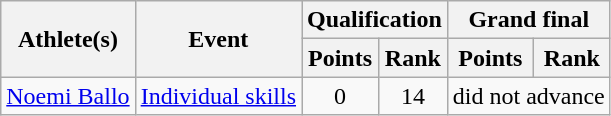<table class="wikitable">
<tr>
<th rowspan="2">Athlete(s)</th>
<th rowspan="2">Event</th>
<th colspan="2">Qualification</th>
<th colspan="2">Grand final</th>
</tr>
<tr>
<th>Points</th>
<th>Rank</th>
<th>Points</th>
<th>Rank</th>
</tr>
<tr>
<td><a href='#'>Noemi Ballo</a></td>
<td><a href='#'>Individual skills</a></td>
<td align="center">0</td>
<td align="center">14</td>
<td align="center" colspan=2>did not advance</td>
</tr>
</table>
